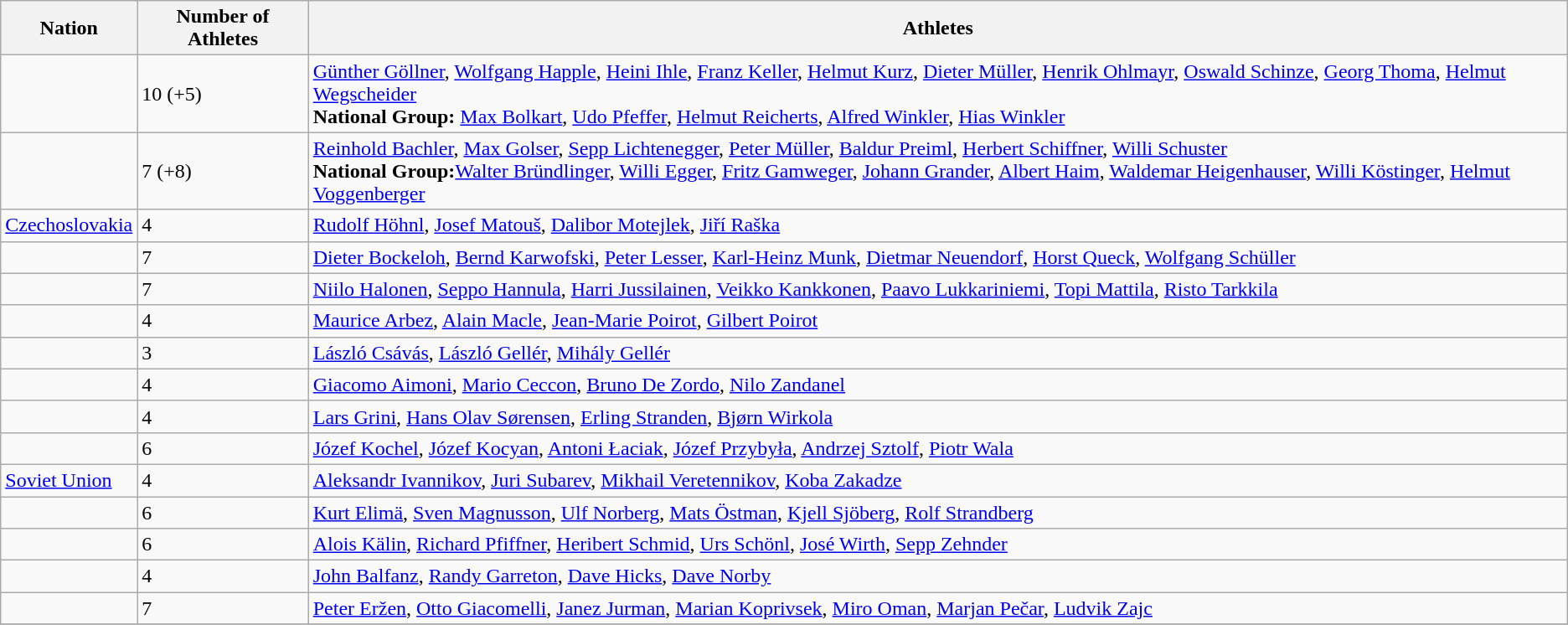<table class="wikitable sortable">
<tr>
<th class="unsortable">Nation</th>
<th>Number of Athletes</th>
<th class="unsortable">Athletes</th>
</tr>
<tr>
<td></td>
<td>10 (+5)</td>
<td><a href='#'>Günther Göllner</a>, <a href='#'>Wolfgang Happle</a>, <a href='#'>Heini Ihle</a>, <a href='#'>Franz Keller</a>, <a href='#'>Helmut Kurz</a>, <a href='#'>Dieter Müller</a>, <a href='#'>Henrik Ohlmayr</a>, <a href='#'>Oswald Schinze</a>, <a href='#'>Georg Thoma</a>, <a href='#'>Helmut Wegscheider</a><br><strong>National Group:</strong> <a href='#'>Max Bolkart</a>, <a href='#'>Udo Pfeffer</a>, <a href='#'>Helmut Reicherts</a>, <a href='#'>Alfred Winkler</a>, <a href='#'>Hias Winkler</a></td>
</tr>
<tr>
<td></td>
<td>7 (+8)</td>
<td><a href='#'>Reinhold Bachler</a>, <a href='#'>Max Golser</a>, <a href='#'>Sepp Lichtenegger</a>, <a href='#'>Peter Müller</a>, <a href='#'>Baldur Preiml</a>, <a href='#'>Herbert Schiffner</a>, <a href='#'>Willi Schuster</a><br><strong>National Group:</strong><a href='#'>Walter Bründlinger</a>, <a href='#'>Willi Egger</a>, <a href='#'>Fritz Gamweger</a>, <a href='#'>Johann Grander</a>, <a href='#'>Albert Haim</a>, <a href='#'>Waldemar Heigenhauser</a>, <a href='#'>Willi Köstinger</a>, <a href='#'>Helmut Voggenberger</a></td>
</tr>
<tr>
<td> <a href='#'>Czechoslovakia</a></td>
<td>4</td>
<td><a href='#'>Rudolf Höhnl</a>, <a href='#'>Josef Matouš</a>, <a href='#'>Dalibor Motejlek</a>, <a href='#'>Jiří Raška</a></td>
</tr>
<tr>
<td></td>
<td>7</td>
<td><a href='#'>Dieter Bockeloh</a>, <a href='#'>Bernd Karwofski</a>, <a href='#'>Peter Lesser</a>, <a href='#'>Karl-Heinz Munk</a>, <a href='#'>Dietmar Neuendorf</a>, <a href='#'>Horst Queck</a>, <a href='#'>Wolfgang Schüller</a></td>
</tr>
<tr>
<td></td>
<td>7</td>
<td><a href='#'>Niilo Halonen</a>, <a href='#'>Seppo Hannula</a>, <a href='#'>Harri Jussilainen</a>, <a href='#'>Veikko Kankkonen</a>, <a href='#'>Paavo Lukkariniemi</a>, <a href='#'>Topi Mattila</a>, <a href='#'>Risto Tarkkila</a></td>
</tr>
<tr>
<td></td>
<td>4</td>
<td><a href='#'>Maurice Arbez</a>, <a href='#'>Alain Macle</a>, <a href='#'>Jean-Marie Poirot</a>, <a href='#'>Gilbert Poirot</a></td>
</tr>
<tr>
<td></td>
<td>3</td>
<td><a href='#'>László Csávás</a>, <a href='#'>László Gellér</a>, <a href='#'>Mihály Gellér</a></td>
</tr>
<tr>
<td></td>
<td>4</td>
<td><a href='#'>Giacomo Aimoni</a>, <a href='#'>Mario Ceccon</a>, <a href='#'>Bruno De Zordo</a>, <a href='#'>Nilo Zandanel</a></td>
</tr>
<tr>
<td></td>
<td>4</td>
<td><a href='#'>Lars Grini</a>, <a href='#'>Hans Olav Sørensen</a>, <a href='#'>Erling Stranden</a>, <a href='#'>Bjørn Wirkola</a></td>
</tr>
<tr>
<td></td>
<td>6</td>
<td><a href='#'>Józef Kochel</a>, <a href='#'>Józef Kocyan</a>, <a href='#'>Antoni Łaciak</a>, <a href='#'>Józef Przybyła</a>, <a href='#'>Andrzej Sztolf</a>, <a href='#'>Piotr Wala</a></td>
</tr>
<tr>
<td> <a href='#'>Soviet Union</a></td>
<td>4</td>
<td><a href='#'>Aleksandr Ivannikov</a>, <a href='#'>Juri Subarev</a>, <a href='#'>Mikhail Veretennikov</a>, <a href='#'>Koba Zakadze</a></td>
</tr>
<tr>
<td></td>
<td>6</td>
<td><a href='#'>Kurt Elimä</a>, <a href='#'>Sven Magnusson</a>, <a href='#'>Ulf Norberg</a>, <a href='#'>Mats Östman</a>, <a href='#'>Kjell Sjöberg</a>, <a href='#'>Rolf Strandberg</a></td>
</tr>
<tr>
<td></td>
<td>6</td>
<td><a href='#'>Alois Kälin</a>, <a href='#'>Richard Pfiffner</a>, <a href='#'>Heribert Schmid</a>, <a href='#'>Urs Schönl</a>, <a href='#'>José Wirth</a>, <a href='#'>Sepp Zehnder</a></td>
</tr>
<tr>
<td></td>
<td>4</td>
<td><a href='#'>John Balfanz</a>, <a href='#'>Randy Garreton</a>, <a href='#'>Dave Hicks</a>, <a href='#'>Dave Norby</a></td>
</tr>
<tr>
<td></td>
<td>7</td>
<td><a href='#'>Peter Eržen</a>, <a href='#'>Otto Giacomelli</a>, <a href='#'>Janez Jurman</a>, <a href='#'>Marian Koprivsek</a>, <a href='#'>Miro Oman</a>, <a href='#'>Marjan Pečar</a>, <a href='#'>Ludvik Zajc</a></td>
</tr>
<tr>
</tr>
</table>
